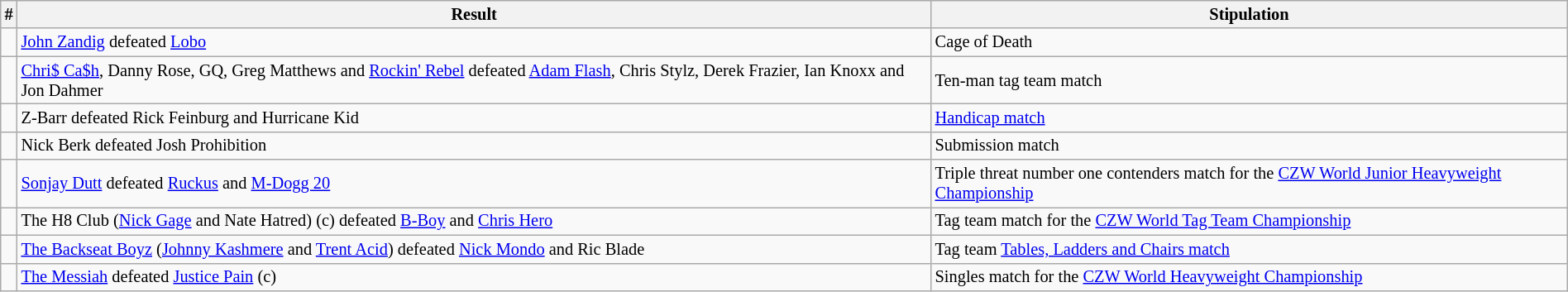<table class="wikitable sortable" style="font-size:85%; text-align:left; width:100%;">
<tr>
<th><strong>#</strong></th>
<th><strong>Result</strong></th>
<th><strong>Stipulation</strong></th>
</tr>
<tr>
<td></td>
<td><a href='#'>John Zandig</a> defeated <a href='#'>Lobo</a></td>
<td>Cage of Death</td>
</tr>
<tr>
<td></td>
<td><a href='#'>Chri$ Ca$h</a>, Danny Rose, GQ, Greg Matthews and <a href='#'>Rockin' Rebel</a> defeated <a href='#'>Adam Flash</a>, Chris Stylz, Derek Frazier, Ian Knoxx and Jon Dahmer</td>
<td>Ten-man tag team match</td>
</tr>
<tr>
<td></td>
<td>Z-Barr defeated Rick Feinburg and Hurricane Kid</td>
<td><a href='#'>Handicap match</a></td>
</tr>
<tr>
<td></td>
<td>Nick Berk defeated Josh Prohibition</td>
<td>Submission match</td>
</tr>
<tr>
<td></td>
<td><a href='#'>Sonjay Dutt</a> defeated <a href='#'>Ruckus</a> and <a href='#'>M-Dogg 20</a></td>
<td>Triple threat number one contenders match for the <a href='#'>CZW World Junior Heavyweight Championship</a></td>
</tr>
<tr>
<td></td>
<td>The H8 Club (<a href='#'>Nick Gage</a> and Nate Hatred) (c) defeated <a href='#'>B-Boy</a> and <a href='#'>Chris Hero</a></td>
<td>Tag team match for the <a href='#'>CZW World Tag Team Championship</a></td>
</tr>
<tr>
<td></td>
<td><a href='#'>The Backseat Boyz</a> (<a href='#'>Johnny Kashmere</a> and <a href='#'>Trent Acid</a>) defeated <a href='#'>Nick Mondo</a> and Ric Blade</td>
<td>Tag team <a href='#'>Tables, Ladders and Chairs match</a></td>
</tr>
<tr>
<td></td>
<td><a href='#'>The Messiah</a> defeated <a href='#'>Justice Pain</a> (c)</td>
<td>Singles match for the <a href='#'>CZW World Heavyweight Championship</a></td>
</tr>
</table>
